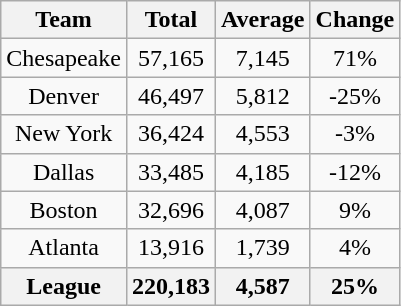<table class="wikitable sortable" style="text-align:center">
<tr>
<th>Team</th>
<th>Total</th>
<th>Average</th>
<th>Change</th>
</tr>
<tr>
<td align=center>Chesapeake</td>
<td>57,165</td>
<td>7,145</td>
<td>71%</td>
</tr>
<tr>
<td align=center>Denver</td>
<td>46,497</td>
<td>5,812</td>
<td>-25%</td>
</tr>
<tr>
<td align=center>New York</td>
<td>36,424</td>
<td>4,553</td>
<td>-3%</td>
</tr>
<tr>
<td align=center>Dallas</td>
<td>33,485</td>
<td>4,185</td>
<td>-12%</td>
</tr>
<tr>
<td align=center>Boston</td>
<td>32,696</td>
<td>4,087</td>
<td>9%</td>
</tr>
<tr>
<td align=center>Atlanta</td>
<td>13,916</td>
<td>1,739</td>
<td>4%</td>
</tr>
<tr>
<th>League</th>
<th>220,183</th>
<th>4,587</th>
<th>25%</th>
</tr>
</table>
